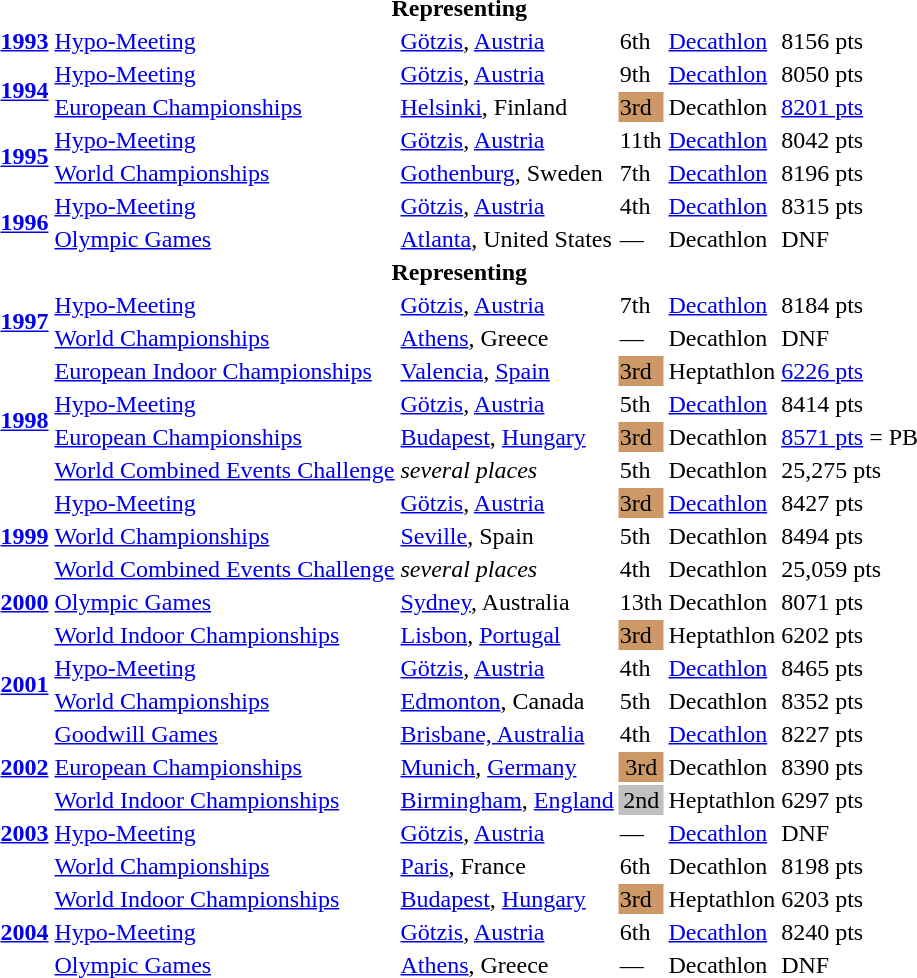<table>
<tr>
<th colspan="6">Representing </th>
</tr>
<tr>
<td><strong><a href='#'>1993</a></strong></td>
<td><a href='#'>Hypo-Meeting</a></td>
<td><a href='#'>Götzis</a>, <a href='#'>Austria</a></td>
<td>6th</td>
<td><a href='#'>Decathlon</a></td>
<td>8156 pts</td>
</tr>
<tr>
<td rowspan=2><strong><a href='#'>1994</a></strong></td>
<td><a href='#'>Hypo-Meeting</a></td>
<td><a href='#'>Götzis</a>, <a href='#'>Austria</a></td>
<td>9th</td>
<td><a href='#'>Decathlon</a></td>
<td>8050 pts</td>
</tr>
<tr>
<td><a href='#'>European Championships</a></td>
<td><a href='#'>Helsinki</a>, Finland</td>
<td bgcolor="CC9966">3rd</td>
<td>Decathlon</td>
<td><a href='#'>8201 pts</a></td>
</tr>
<tr>
<td rowspan=2><strong><a href='#'>1995</a></strong></td>
<td><a href='#'>Hypo-Meeting</a></td>
<td><a href='#'>Götzis</a>, <a href='#'>Austria</a></td>
<td>11th</td>
<td><a href='#'>Decathlon</a></td>
<td>8042 pts</td>
</tr>
<tr>
<td><a href='#'>World Championships</a></td>
<td><a href='#'>Gothenburg</a>, Sweden</td>
<td>7th</td>
<td><a href='#'>Decathlon</a></td>
<td>8196 pts</td>
</tr>
<tr>
<td rowspan=2><strong><a href='#'>1996</a></strong></td>
<td><a href='#'>Hypo-Meeting</a></td>
<td><a href='#'>Götzis</a>, <a href='#'>Austria</a></td>
<td>4th</td>
<td><a href='#'>Decathlon</a></td>
<td>8315 pts</td>
</tr>
<tr>
<td><a href='#'>Olympic Games</a></td>
<td><a href='#'>Atlanta</a>, United States</td>
<td>—</td>
<td>Decathlon</td>
<td>DNF</td>
</tr>
<tr>
<th colspan="6">Representing </th>
</tr>
<tr>
<td rowspan=2><strong><a href='#'>1997</a></strong></td>
<td><a href='#'>Hypo-Meeting</a></td>
<td><a href='#'>Götzis</a>, <a href='#'>Austria</a></td>
<td>7th</td>
<td><a href='#'>Decathlon</a></td>
<td>8184 pts</td>
</tr>
<tr>
<td><a href='#'>World Championships</a></td>
<td><a href='#'>Athens</a>, Greece</td>
<td>—</td>
<td>Decathlon</td>
<td>DNF</td>
</tr>
<tr>
<td rowspan=4><strong><a href='#'>1998</a></strong></td>
<td><a href='#'>European Indoor Championships</a></td>
<td><a href='#'>Valencia</a>, <a href='#'>Spain</a></td>
<td bgcolor="CC9966">3rd</td>
<td>Heptathlon</td>
<td><a href='#'>6226 pts</a></td>
</tr>
<tr>
<td><a href='#'>Hypo-Meeting</a></td>
<td><a href='#'>Götzis</a>, <a href='#'>Austria</a></td>
<td>5th</td>
<td><a href='#'>Decathlon</a></td>
<td>8414 pts</td>
</tr>
<tr>
<td><a href='#'>European Championships</a></td>
<td><a href='#'>Budapest</a>, <a href='#'>Hungary</a></td>
<td bgcolor="CC9966">3rd</td>
<td>Decathlon</td>
<td><a href='#'>8571 pts</a> = PB</td>
</tr>
<tr>
<td><a href='#'>World Combined Events Challenge</a></td>
<td><em>several places</em></td>
<td>5th</td>
<td>Decathlon</td>
<td>25,275 pts</td>
</tr>
<tr>
<td rowspan=3><strong><a href='#'>1999</a></strong></td>
<td><a href='#'>Hypo-Meeting</a></td>
<td><a href='#'>Götzis</a>, <a href='#'>Austria</a></td>
<td bgcolor="CC9966">3rd</td>
<td><a href='#'>Decathlon</a></td>
<td>8427 pts</td>
</tr>
<tr>
<td><a href='#'>World Championships</a></td>
<td><a href='#'>Seville</a>, Spain</td>
<td>5th</td>
<td>Decathlon</td>
<td>8494 pts</td>
</tr>
<tr>
<td><a href='#'>World Combined Events Challenge</a></td>
<td><em>several places</em></td>
<td>4th</td>
<td>Decathlon</td>
<td>25,059 pts</td>
</tr>
<tr>
<td><strong><a href='#'>2000</a></strong></td>
<td><a href='#'>Olympic Games</a></td>
<td><a href='#'>Sydney</a>, Australia</td>
<td>13th</td>
<td>Decathlon</td>
<td>8071 pts</td>
</tr>
<tr>
<td rowspan=4><strong><a href='#'>2001</a></strong></td>
<td><a href='#'>World Indoor Championships</a></td>
<td><a href='#'>Lisbon</a>, <a href='#'>Portugal</a></td>
<td bgcolor="CC9966">3rd</td>
<td>Heptathlon</td>
<td>6202 pts</td>
</tr>
<tr>
<td><a href='#'>Hypo-Meeting</a></td>
<td><a href='#'>Götzis</a>, <a href='#'>Austria</a></td>
<td>4th</td>
<td><a href='#'>Decathlon</a></td>
<td>8465 pts</td>
</tr>
<tr>
<td><a href='#'>World Championships</a></td>
<td><a href='#'>Edmonton</a>, Canada</td>
<td>5th</td>
<td>Decathlon</td>
<td>8352 pts</td>
</tr>
<tr>
<td><a href='#'>Goodwill Games</a></td>
<td><a href='#'>Brisbane, Australia</a></td>
<td>4th</td>
<td><a href='#'>Decathlon</a></td>
<td>8227 pts</td>
</tr>
<tr>
<td><strong><a href='#'>2002</a></strong></td>
<td><a href='#'>European Championships</a></td>
<td><a href='#'>Munich</a>, <a href='#'>Germany</a></td>
<td bgcolor="CC9966" align="center">3rd</td>
<td>Decathlon</td>
<td>8390 pts</td>
</tr>
<tr>
<td rowspan=3><strong><a href='#'>2003</a></strong></td>
<td><a href='#'>World Indoor Championships</a></td>
<td><a href='#'>Birmingham</a>, <a href='#'>England</a></td>
<td bgcolor="silver" align="center">2nd</td>
<td>Heptathlon</td>
<td>6297 pts</td>
</tr>
<tr>
<td><a href='#'>Hypo-Meeting</a></td>
<td><a href='#'>Götzis</a>, <a href='#'>Austria</a></td>
<td>—</td>
<td><a href='#'>Decathlon</a></td>
<td>DNF</td>
</tr>
<tr>
<td><a href='#'>World Championships</a></td>
<td><a href='#'>Paris</a>, France</td>
<td>6th</td>
<td>Decathlon</td>
<td>8198 pts</td>
</tr>
<tr>
<td rowspan=3><strong><a href='#'>2004</a></strong></td>
<td><a href='#'>World Indoor Championships</a></td>
<td><a href='#'>Budapest</a>, <a href='#'>Hungary</a></td>
<td bgcolor="CC9966">3rd</td>
<td>Heptathlon</td>
<td>6203 pts</td>
</tr>
<tr>
<td><a href='#'>Hypo-Meeting</a></td>
<td><a href='#'>Götzis</a>, <a href='#'>Austria</a></td>
<td>6th</td>
<td><a href='#'>Decathlon</a></td>
<td>8240 pts</td>
</tr>
<tr>
<td><a href='#'>Olympic Games</a></td>
<td><a href='#'>Athens</a>, Greece</td>
<td>—</td>
<td>Decathlon</td>
<td>DNF</td>
</tr>
</table>
